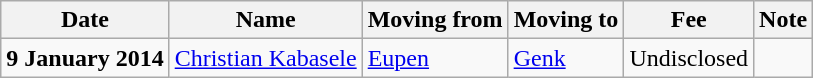<table class="wikitable sortable">
<tr>
<th>Date</th>
<th>Name</th>
<th>Moving from</th>
<th>Moving to</th>
<th>Fee</th>
<th>Note</th>
</tr>
<tr>
<td><strong>9 January 2014</strong></td>
<td><a href='#'>Christian Kabasele</a></td>
<td><a href='#'>Eupen</a></td>
<td><a href='#'>Genk</a></td>
<td>Undisclosed </td>
<td></td>
</tr>
</table>
